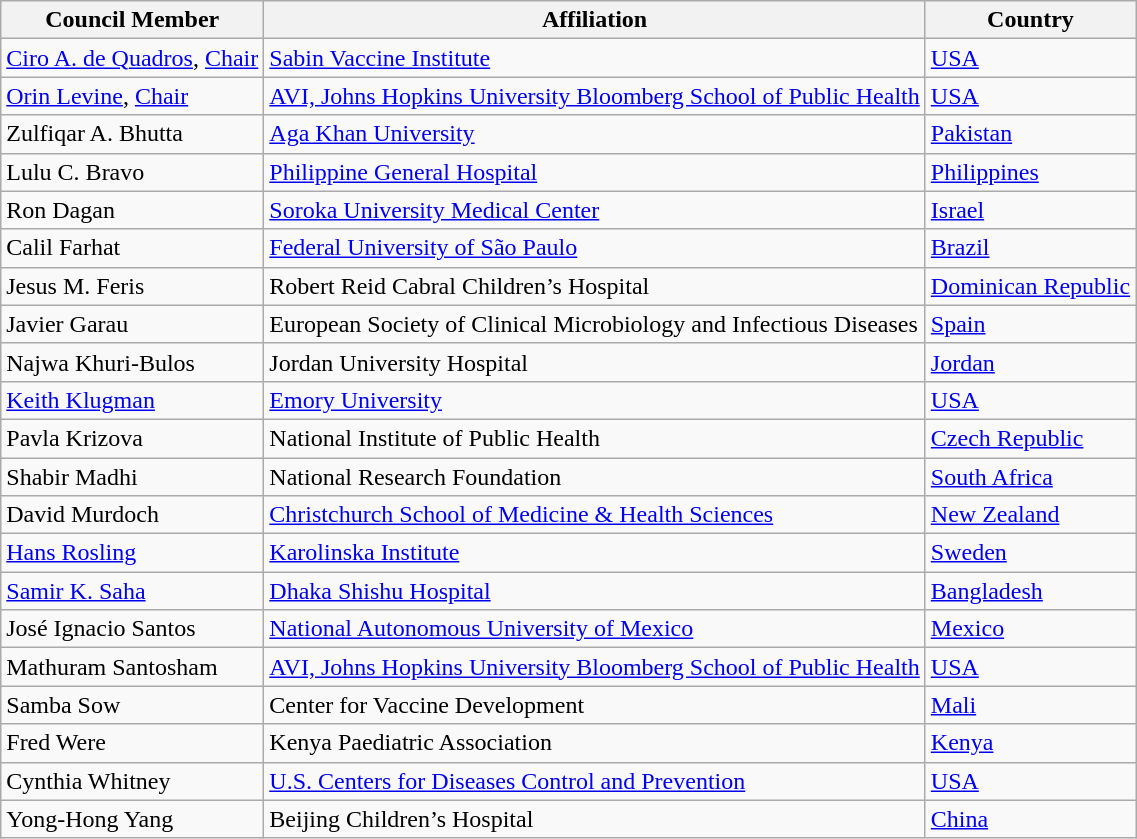<table class="wikitable">
<tr>
<th>Council Member</th>
<th>Affiliation</th>
<th>Country</th>
</tr>
<tr>
<td><a href='#'>Ciro A. de Quadros</a>, <a href='#'>Chair</a></td>
<td><a href='#'>Sabin Vaccine Institute</a></td>
<td><a href='#'>USA</a></td>
</tr>
<tr>
<td><a href='#'>Orin Levine</a>, <a href='#'>Chair</a></td>
<td><a href='#'>AVI, Johns Hopkins University Bloomberg School of Public Health</a></td>
<td><a href='#'>USA</a></td>
</tr>
<tr>
<td>Zulfiqar A. Bhutta</td>
<td><a href='#'>Aga Khan University</a></td>
<td><a href='#'>Pakistan</a></td>
</tr>
<tr>
<td>Lulu C. Bravo</td>
<td><a href='#'>Philippine General Hospital</a></td>
<td><a href='#'>Philippines</a></td>
</tr>
<tr>
<td>Ron Dagan</td>
<td><a href='#'>Soroka University Medical Center</a></td>
<td><a href='#'>Israel</a></td>
</tr>
<tr>
<td>Calil Farhat</td>
<td><a href='#'>Federal University of São Paulo</a></td>
<td><a href='#'>Brazil</a></td>
</tr>
<tr>
<td>Jesus M. Feris</td>
<td>Robert Reid Cabral Children’s Hospital</td>
<td><a href='#'>Dominican Republic</a></td>
</tr>
<tr>
<td>Javier Garau</td>
<td>European Society of Clinical Microbiology and Infectious Diseases</td>
<td><a href='#'>Spain</a></td>
</tr>
<tr>
<td>Najwa Khuri-Bulos</td>
<td>Jordan University Hospital</td>
<td><a href='#'>Jordan</a></td>
</tr>
<tr>
<td><a href='#'>Keith Klugman</a></td>
<td><a href='#'>Emory University</a></td>
<td><a href='#'>USA</a></td>
</tr>
<tr>
<td>Pavla Krizova</td>
<td>National Institute of Public Health</td>
<td><a href='#'>Czech Republic</a></td>
</tr>
<tr>
<td>Shabir Madhi</td>
<td>National Research Foundation</td>
<td><a href='#'>South Africa</a></td>
</tr>
<tr>
<td>David Murdoch</td>
<td><a href='#'>Christchurch School of Medicine & Health Sciences</a></td>
<td><a href='#'>New Zealand</a></td>
</tr>
<tr>
<td><a href='#'>Hans Rosling</a></td>
<td><a href='#'>Karolinska Institute</a></td>
<td><a href='#'>Sweden</a></td>
</tr>
<tr>
<td><a href='#'>Samir K. Saha</a></td>
<td><a href='#'>Dhaka Shishu Hospital</a></td>
<td><a href='#'>Bangladesh</a></td>
</tr>
<tr>
<td>José Ignacio Santos</td>
<td><a href='#'>National Autonomous University of Mexico</a></td>
<td><a href='#'>Mexico</a></td>
</tr>
<tr>
<td>Mathuram Santosham</td>
<td><a href='#'>AVI, Johns Hopkins University Bloomberg School of Public Health</a></td>
<td><a href='#'>USA</a></td>
</tr>
<tr>
<td>Samba Sow</td>
<td>Center for Vaccine Development</td>
<td><a href='#'>Mali</a></td>
</tr>
<tr>
<td>Fred Were</td>
<td>Kenya Paediatric Association</td>
<td><a href='#'>Kenya</a></td>
</tr>
<tr>
<td>Cynthia Whitney</td>
<td><a href='#'>U.S. Centers for Diseases Control and Prevention</a></td>
<td><a href='#'>USA</a></td>
</tr>
<tr>
<td>Yong-Hong Yang</td>
<td>Beijing Children’s Hospital</td>
<td><a href='#'>China</a></td>
</tr>
</table>
